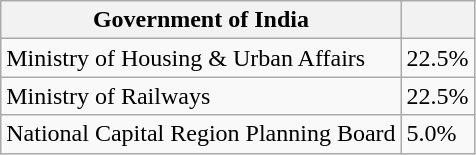<table class="wikitable">
<tr>
<th>Government of India</th>
<th></th>
</tr>
<tr>
<td>Ministry of Housing & Urban Affairs</td>
<td>22.5%</td>
</tr>
<tr>
<td>Ministry of Railways</td>
<td>22.5%</td>
</tr>
<tr>
<td>National Capital Region Planning Board</td>
<td>5.0%</td>
</tr>
</table>
